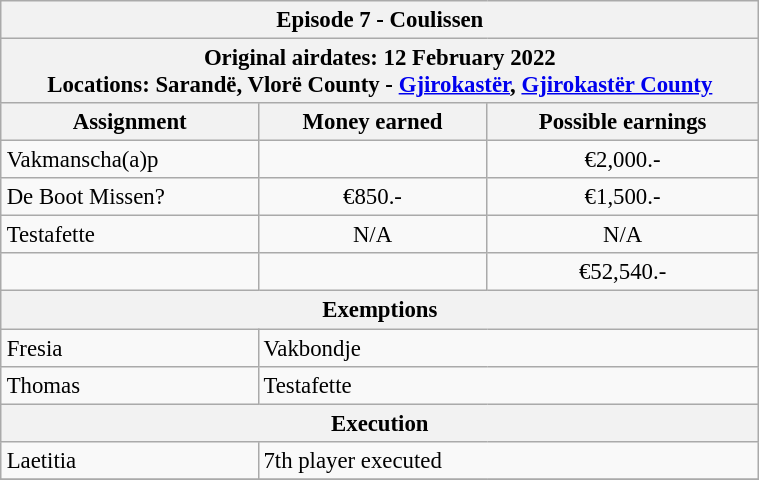<table class="wikitable" style="font-size: 95%; margin: 10px" align="right" width="40%">
<tr>
<th colspan=3>Episode 7 - Coulissen</th>
</tr>
<tr>
<th colspan=3>Original airdates: 12 February 2022<br>Locations: Sarandë, Vlorë County - <a href='#'>Gjirokastër</a>, <a href='#'>Gjirokastër County</a></th>
</tr>
<tr>
<th>Assignment</th>
<th>Money earned</th>
<th>Possible earnings</th>
</tr>
<tr>
<td>Vakmanscha(a)p</td>
<td align="center"></td>
<td align="center">€2,000.-</td>
</tr>
<tr>
<td>De Boot Missen?</td>
<td align="center">€850.-</td>
<td align="center">€1,500.-</td>
</tr>
<tr>
<td>Testafette</td>
<td align="center">N/A</td>
<td align="center">N/A</td>
</tr>
<tr>
<td><strong></strong></td>
<td align="center"><strong></strong></td>
<td align="center">€52,540.-</td>
</tr>
<tr>
<th colspan=3>Exemptions</th>
</tr>
<tr>
<td>Fresia</td>
<td colspan=2>Vakbondje</td>
</tr>
<tr>
<td>Thomas</td>
<td colspan=2>Testafette</td>
</tr>
<tr>
<th colspan=3>Execution</th>
</tr>
<tr>
<td>Laetitia</td>
<td colspan=2>7th player executed</td>
</tr>
<tr>
</tr>
</table>
